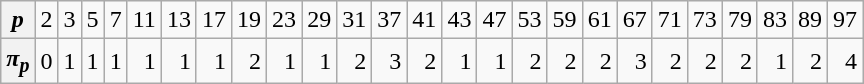<table class="wikitable"  style="text-align:right">
<tr>
<th><em>p</em></th>
<td>2</td>
<td>3</td>
<td>5</td>
<td>7</td>
<td>11</td>
<td>13</td>
<td>17</td>
<td>19</td>
<td>23</td>
<td>29</td>
<td>31</td>
<td>37</td>
<td>41</td>
<td>43</td>
<td>47</td>
<td>53</td>
<td>59</td>
<td>61</td>
<td>67</td>
<td>71</td>
<td>73</td>
<td>79</td>
<td>83</td>
<td>89</td>
<td>97</td>
</tr>
<tr>
<th><em>π<sub>p</sub></em></th>
<td>0</td>
<td>1</td>
<td>1</td>
<td>1</td>
<td>1</td>
<td>1</td>
<td>1</td>
<td>2</td>
<td>1</td>
<td>1</td>
<td>2</td>
<td>3</td>
<td>2</td>
<td>1</td>
<td>1</td>
<td>2</td>
<td>2</td>
<td>2</td>
<td>3</td>
<td>2</td>
<td>2</td>
<td>2</td>
<td>1</td>
<td>2</td>
<td>4</td>
</tr>
</table>
